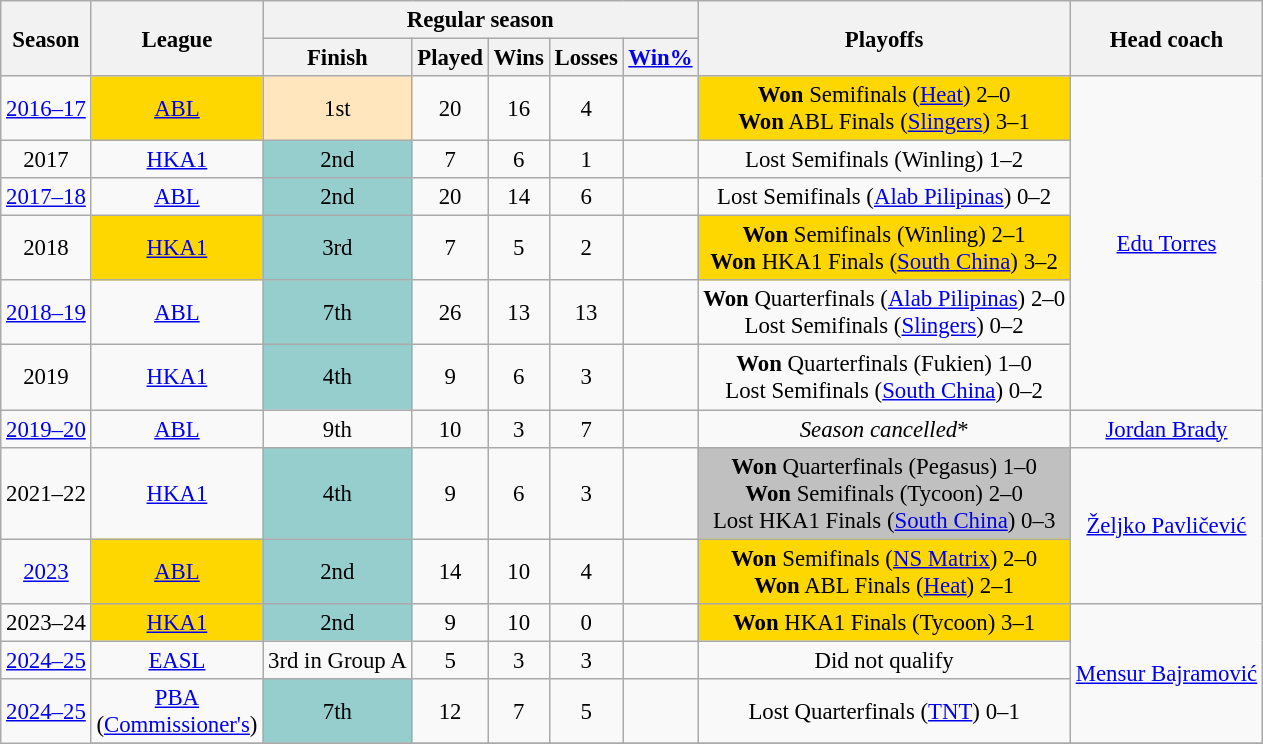<table class="wikitable plainrowheaders" summary="Season (sortable), Team, Conference, Conference finish (sortable), Division, Division finish (sortable), Wins (sortable), Losses (sortable), Win% (sortable), GB (sortable), Playoffs, Awards and Head coach" style="text-align:center; font-size:95%">
<tr>
<th rowspan="2" scope="col">Season</th>
<th rowspan="2" scope="col">League</th>
<th colspan="5" scope="col">Regular season</th>
<th rowspan="2" scope="col">Playoffs</th>
<th rowspan="2" scope="col">Head coach</th>
</tr>
<tr>
<th scope="col">Finish</th>
<th scope="col">Played</th>
<th scope="col">Wins</th>
<th scope="col">Losses</th>
<th scope="col"><a href='#'>Win%</a></th>
</tr>
<tr>
<td style="text-align:center;"><a href='#'>2016–17</a></td>
<td style="text-align:center;background-color:gold;"><a href='#'>ABL</a></td>
<td style="text-align:center;background-color:#FFE6BD;">1st</td>
<td style="text-align:center;">20</td>
<td style="text-align:center;">16</td>
<td style="text-align:center;">4</td>
<td style="text-align:center;"></td>
<td style="text-align:center;background-color:gold;"><strong>Won</strong> Semifinals (<a href='#'>Heat</a>) 2–0<br><strong>Won</strong> ABL Finals (<a href='#'>Slingers</a>) 3–1</td>
<td style="text-align:center;" rowspan=6><a href='#'>Edu Torres</a></td>
</tr>
<tr>
<td style="text-align:center;">2017</td>
<td style="text-align:center;"><a href='#'>HKA1</a></td>
<td style="text-align:center;background-color:#96CDCD;">2nd</td>
<td style="text-align:center;">7</td>
<td style="text-align:center;">6</td>
<td style="text-align:center;">1</td>
<td style="text-align:center;"></td>
<td style="text-align:center;">Lost Semifinals (Winling) 1–2</td>
</tr>
<tr>
<td style="text-align:center;"><a href='#'>2017–18</a></td>
<td style="text-align:center;"><a href='#'>ABL</a></td>
<td style="text-align:center;background-color:#96CDCD;">2nd</td>
<td style="text-align:center;">20</td>
<td style="text-align:center;">14</td>
<td style="text-align:center;">6</td>
<td style="text-align:center;"></td>
<td style="text-align:center;">Lost Semifinals (<a href='#'>Alab Pilipinas</a>) 0–2</td>
</tr>
<tr>
<td style="text-align:center;">2018</td>
<td style="text-align:center;background-color:gold;"><a href='#'>HKA1</a></td>
<td style="text-align:center;background-color:#96CDCD;">3rd</td>
<td style="text-align:center;">7</td>
<td style="text-align:center;">5</td>
<td style="text-align:center;">2</td>
<td style="text-align:center;"></td>
<td style="text-align:center;background-color:gold;"><strong>Won</strong> Semifinals (Winling) 2–1<br><strong>Won</strong> HKA1 Finals (<a href='#'>South China</a>) 3–2</td>
</tr>
<tr>
<td style="text-align:center;"><a href='#'>2018–19</a></td>
<td style="text-align:center;"><a href='#'>ABL</a></td>
<td style="text-align:center;background-color:#96CDCD;">7th</td>
<td style="text-align:center;">26</td>
<td style="text-align:center;">13</td>
<td style="text-align:center;">13</td>
<td style="text-align:center;"></td>
<td style="text-align:center;"><strong>Won</strong> Quarterfinals (<a href='#'>Alab Pilipinas</a>) 2–0<br>Lost Semifinals (<a href='#'>Slingers</a>) 0–2</td>
</tr>
<tr>
<td style="text-align:center;">2019</td>
<td style="text-align:center;"><a href='#'>HKA1</a></td>
<td style="text-align:center;background-color:#96CDCD;">4th</td>
<td style="text-align:center;">9</td>
<td style="text-align:center;">6</td>
<td style="text-align:center;">3</td>
<td style="text-align:center;"></td>
<td style="text-align:center;"><strong>Won</strong> Quarterfinals (Fukien) 1–0<br>Lost Semifinals (<a href='#'>South China</a>) 0–2</td>
</tr>
<tr>
<td style="text-align:center;"><a href='#'>2019–20</a></td>
<td style="text-align:center;"><a href='#'>ABL</a></td>
<td style="text-align:center;">9th</td>
<td style="text-align:center;">10</td>
<td style="text-align:center;">3</td>
<td style="text-align:center;">7</td>
<td style="text-align:center;"></td>
<td style="text-align:center;"><em>Season cancelled</em>*</td>
<td style="text-align:center;"><a href='#'>Jordan Brady</a></td>
</tr>
<tr>
<td style="text-align:center;">2021–22</td>
<td style="text-align:center;"><a href='#'>HKA1</a></td>
<td style="text-align:center;background-color:#96CDCD;">4th</td>
<td style="text-align:center;">9</td>
<td style="text-align:center;">6</td>
<td style="text-align:center;">3</td>
<td style="text-align:center;"></td>
<td style="text-align:center;background-color:silver;"><strong>Won</strong> Quarterfinals (Pegasus) 1–0<br><strong>Won</strong> Semifinals (Tycoon) 2–0<br>Lost HKA1 Finals (<a href='#'>South China</a>) 0–3</td>
<td style="text-align:center;" rowspan=2><a href='#'>Željko Pavličević</a></td>
</tr>
<tr>
<td style="text-align:center;"><a href='#'>2023</a></td>
<td style="text-align:center;background-color:gold;"><a href='#'>ABL</a></td>
<td style="text-align:center;background-color:#96CDCD;">2nd</td>
<td style="text-align:center;">14</td>
<td style="text-align:center;">10</td>
<td style="text-align:center;">4</td>
<td style="text-align:center;"></td>
<td style="text-align:center;background-color:gold;"><strong>Won</strong> Semifinals (<a href='#'>NS Matrix</a>) 2–0<br><strong>Won</strong> ABL Finals (<a href='#'>Heat</a>) 2–1</td>
</tr>
<tr>
<td style="text-align:center;">2023–24</td>
<td style="text-align:center;background-color:gold;"><a href='#'>HKA1</a></td>
<td style="text-align:center;background-color:#96CDCD;">2nd</td>
<td style="text-align:center;">9</td>
<td style="text-align:center;">10</td>
<td style="text-align:center;">0</td>
<td style="text-align:center;"></td>
<td style="text-align:center;background-color:gold;"><strong>Won</strong> HKA1 Finals (Tycoon) 3–1</td>
<td style="text-align:center;" rowspan=3><a href='#'>Mensur Bajramović</a></td>
</tr>
<tr>
<td style="text-align:center;"><a href='#'>2024–25</a></td>
<td style="text-align:center;"><a href='#'>EASL</a></td>
<td style="text-align:center;">3rd in Group A</td>
<td style="text-align:center;">5</td>
<td style="text-align:center;">3</td>
<td style="text-align:center;">3</td>
<td style="text-align:center;"></td>
<td style="text-align:center;">Did not qualify</td>
</tr>
<tr>
<td rowspan=2><a href='#'>2024–25</a></td>
<td><a href='#'>PBA</a><br>(<a href='#'>Commissioner's</a>)</td>
<td style="text-align:center;background-color:#96CDCD;">7th</td>
<td style="text-align:center;">12</td>
<td style="text-align:center;">7</td>
<td style="text-align:center;">5</td>
<td style="text-align:center;"></td>
<td style="text-align:center;">Lost Quarterfinals (<a href='#'>TNT</a>) 0–1</td>
</tr>
<tr>
</tr>
</table>
